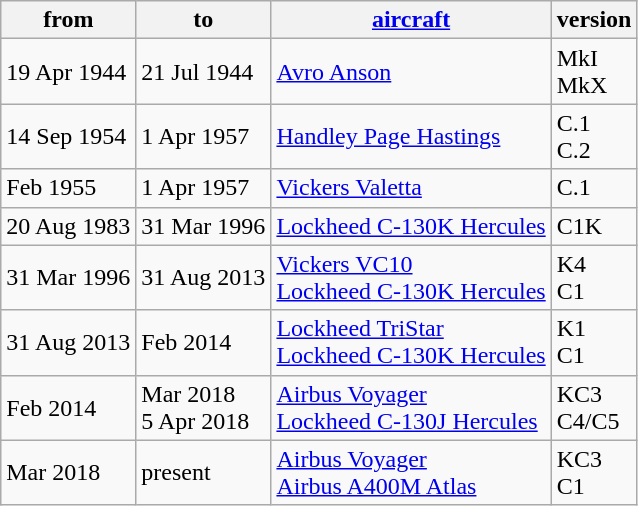<table class=wikitable>
<tr>
<th>from</th>
<th>to</th>
<th><a href='#'>aircraft</a></th>
<th>version</th>
</tr>
<tr>
<td>19 Apr 1944</td>
<td>21 Jul 1944</td>
<td><a href='#'>Avro Anson</a></td>
<td>MkI<br>MkX</td>
</tr>
<tr>
<td>14 Sep 1954</td>
<td>1 Apr 1957</td>
<td><a href='#'>Handley Page Hastings</a></td>
<td>C.1<br>C.2</td>
</tr>
<tr>
<td>Feb 1955</td>
<td>1 Apr 1957</td>
<td><a href='#'>Vickers Valetta</a></td>
<td>C.1</td>
</tr>
<tr>
<td>20 Aug 1983</td>
<td>31 Mar 1996</td>
<td><a href='#'>Lockheed C-130K Hercules</a></td>
<td>C1K</td>
</tr>
<tr>
<td>31 Mar 1996</td>
<td>31 Aug 2013</td>
<td><a href='#'>Vickers VC10</a><br><a href='#'>Lockheed C-130K Hercules</a></td>
<td>K4<br>C1</td>
</tr>
<tr>
<td>31 Aug 2013</td>
<td> Feb 2014</td>
<td><a href='#'>Lockheed TriStar</a><br><a href='#'>Lockheed C-130K Hercules</a></td>
<td>K1<br>C1</td>
</tr>
<tr>
<td>Feb 2014</td>
<td>Mar 2018<br>5 Apr 2018</td>
<td><a href='#'>Airbus Voyager</a><br><a href='#'>Lockheed C-130J Hercules</a></td>
<td>KC3<br>C4/C5</td>
</tr>
<tr>
<td>Mar 2018</td>
<td>present</td>
<td><a href='#'>Airbus Voyager</a><br><a href='#'>Airbus A400M Atlas</a></td>
<td>KC3<br>C1</td>
</tr>
</table>
